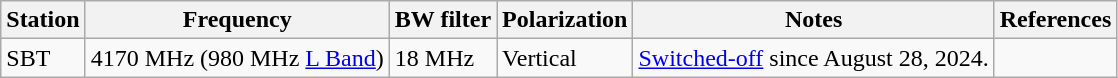<table class="wikitable">
<tr>
<th>Station</th>
<th>Frequency</th>
<th>BW filter</th>
<th>Polarization</th>
<th>Notes</th>
<th>References</th>
</tr>
<tr>
<td>SBT</td>
<td>4170 MHz (980 MHz <a href='#'>L Band</a>)</td>
<td>18 MHz</td>
<td>Vertical</td>
<td><a href='#'>Switched-off</a> since August 28, 2024.</td>
<td></td>
</tr>
</table>
